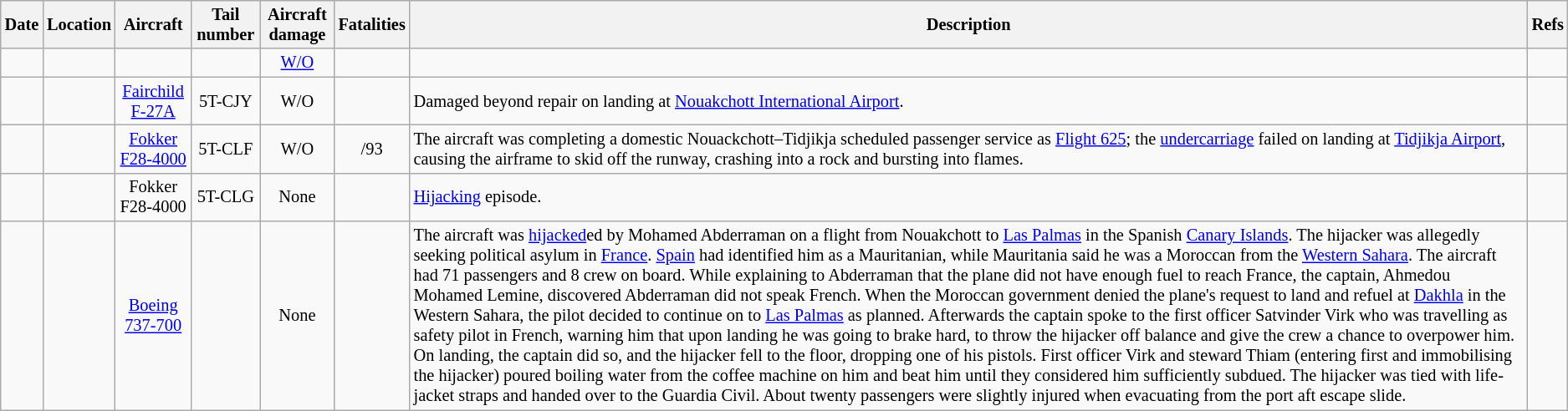<table class="wikitable sortable toccolours" border="1" cellpadding="3" style="border-collapse:collapse; font-size: 85%">
<tr>
<th>Date</th>
<th>Location</th>
<th>Aircraft</th>
<th>Tail number</th>
<th>Aircraft damage</th>
<th>Fatalities</th>
<th class="unsortable">Description</th>
<th class="unsortable">Refs</th>
</tr>
<tr>
<td align=center></td>
<td></td>
<td align=center></td>
<td></td>
<td align=center><a href='#'>W/O</a></td>
<td align=center></td>
<td></td>
<td align=center></td>
</tr>
<tr>
<td align=center></td>
<td></td>
<td align=center><a href='#'>Fairchild F-27A</a></td>
<td align=center>5T-CJY</td>
<td align=center>W/O</td>
<td align=center></td>
<td>Damaged beyond repair on landing at <a href='#'>Nouakchott International Airport</a>.</td>
<td align=center></td>
</tr>
<tr>
<td align=center></td>
<td></td>
<td align=center><a href='#'>Fokker F28-4000</a></td>
<td align=center>5T-CLF</td>
<td align=center>W/O</td>
<td align=center>/93</td>
<td>The aircraft was completing a domestic Nouackchott–Tidjikja scheduled passenger service as <a href='#'>Flight 625</a>; the <a href='#'>undercarriage</a> failed on landing at <a href='#'>Tidjikja Airport</a>, causing the airframe to skid off the runway, crashing into a rock and bursting into flames.</td>
<td align=center></td>
</tr>
<tr>
<td align=center></td>
<td></td>
<td align=center>Fokker F28-4000</td>
<td align=center>5T-CLG</td>
<td align=center>None</td>
<td align=center></td>
<td><a href='#'>Hijacking</a> episode.</td>
<td align=center></td>
</tr>
<tr>
<td align=center></td>
<td></td>
<td align=center><a href='#'>Boeing 737-700</a></td>
<td></td>
<td align=center>None</td>
<td align=center></td>
<td>The aircraft was <a href='#'>hijacked</a>ed by Mohamed Abderraman on a flight from Nouakchott to <a href='#'>Las Palmas</a> in the Spanish <a href='#'>Canary Islands</a>. The hijacker was allegedly seeking political asylum in <a href='#'>France</a>. <a href='#'>Spain</a> had identified him as a Mauritanian, while Mauritania said he was a Moroccan from the <a href='#'>Western Sahara</a>. The aircraft had 71 passengers and 8 crew on board. While explaining to Abderraman that the plane did not have enough fuel to reach France, the captain, Ahmedou Mohamed Lemine, discovered Abderraman did not speak French. When the Moroccan government denied the plane's request to land and refuel at <a href='#'>Dakhla</a> in the Western Sahara, the pilot decided to continue on to <a href='#'>Las Palmas</a> as planned. Afterwards the captain spoke to the first officer Satvinder Virk who was travelling as safety pilot in French, warning him that upon landing he was going to brake hard, to throw the hijacker off balance and give the crew a chance to overpower him. On landing, the captain did so, and the hijacker fell to the floor, dropping one of his pistols. First officer Virk and steward Thiam (entering first and immobilising the hijacker) poured boiling water from the coffee machine on him and beat him until they considered him sufficiently subdued. The hijacker was tied with life-jacket straps and handed over to the Guardia Civil. About twenty passengers were slightly injured when evacuating from the port aft escape slide.</td>
<td align=center></td>
</tr>
</table>
